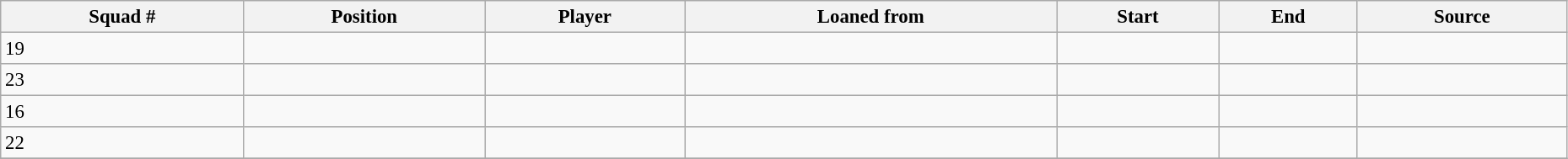<table width=98% class="wikitable sortable" style="text-align:center; font-size:95%; text-align:left">
<tr>
<th>Squad #</th>
<th>Position</th>
<th>Player</th>
<th>Loaned from</th>
<th>Start</th>
<th>End</th>
<th>Source</th>
</tr>
<tr>
<td>19</td>
<td></td>
<td></td>
<td></td>
<td></td>
<td></td>
<td></td>
</tr>
<tr>
<td>23</td>
<td></td>
<td></td>
<td></td>
<td></td>
<td></td>
<td></td>
</tr>
<tr>
<td>16</td>
<td></td>
<td></td>
<td></td>
<td></td>
<td></td>
<td></td>
</tr>
<tr>
<td>22</td>
<td></td>
<td></td>
<td></td>
<td></td>
<td></td>
<td></td>
</tr>
<tr>
</tr>
</table>
